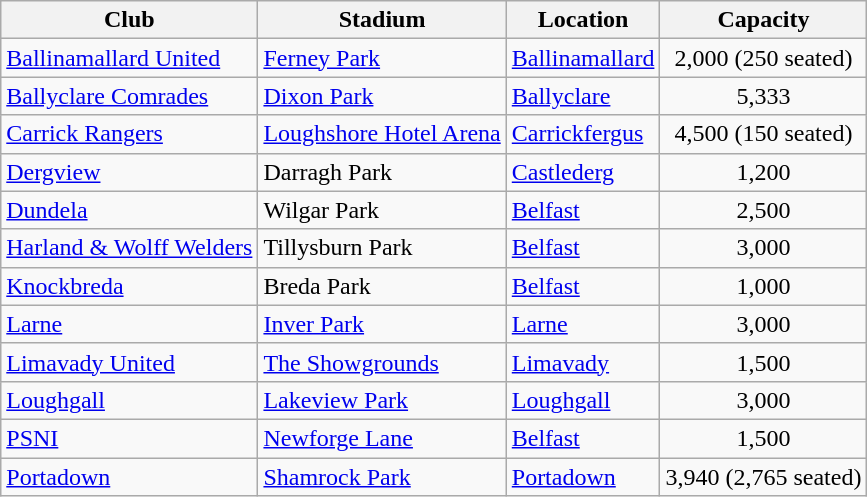<table class="wikitable sortable">
<tr>
<th>Club</th>
<th>Stadium</th>
<th>Location</th>
<th>Capacity</th>
</tr>
<tr>
<td><a href='#'>Ballinamallard United</a></td>
<td><a href='#'>Ferney Park</a></td>
<td><a href='#'>Ballinamallard</a></td>
<td style="text-align:center;">2,000 (250 seated)</td>
</tr>
<tr>
<td><a href='#'>Ballyclare Comrades</a></td>
<td><a href='#'>Dixon Park</a></td>
<td><a href='#'>Ballyclare</a></td>
<td style="text-align:center;">5,333</td>
</tr>
<tr>
<td><a href='#'>Carrick Rangers</a></td>
<td><a href='#'>Loughshore Hotel Arena</a></td>
<td><a href='#'>Carrickfergus</a></td>
<td style="text-align:center;">4,500 (150 seated)</td>
</tr>
<tr>
<td><a href='#'>Dergview</a></td>
<td>Darragh Park</td>
<td><a href='#'>Castlederg</a></td>
<td style="text-align:center;">1,200</td>
</tr>
<tr>
<td><a href='#'>Dundela</a></td>
<td>Wilgar Park</td>
<td><a href='#'>Belfast</a></td>
<td style="text-align:center;">2,500</td>
</tr>
<tr>
<td><a href='#'>Harland & Wolff Welders</a></td>
<td>Tillysburn Park</td>
<td><a href='#'>Belfast</a></td>
<td style="text-align:center;">3,000</td>
</tr>
<tr>
<td><a href='#'>Knockbreda</a></td>
<td>Breda Park</td>
<td><a href='#'>Belfast</a></td>
<td style="text-align:center;">1,000</td>
</tr>
<tr>
<td><a href='#'>Larne</a></td>
<td><a href='#'>Inver Park</a></td>
<td><a href='#'>Larne</a></td>
<td style="text-align:center;">3,000</td>
</tr>
<tr>
<td><a href='#'>Limavady United</a></td>
<td><a href='#'>The Showgrounds</a></td>
<td><a href='#'>Limavady</a></td>
<td style="text-align:center;">1,500</td>
</tr>
<tr>
<td><a href='#'>Loughgall</a></td>
<td><a href='#'>Lakeview Park</a></td>
<td><a href='#'>Loughgall</a></td>
<td style="text-align:center;">3,000</td>
</tr>
<tr>
<td><a href='#'>PSNI</a></td>
<td><a href='#'>Newforge Lane</a></td>
<td><a href='#'>Belfast</a></td>
<td style="text-align:center;">1,500</td>
</tr>
<tr>
<td><a href='#'>Portadown</a></td>
<td><a href='#'>Shamrock Park</a></td>
<td><a href='#'>Portadown</a></td>
<td style="text-align:center;">3,940 (2,765 seated)</td>
</tr>
</table>
